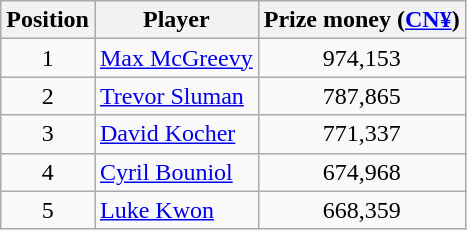<table class=wikitable>
<tr>
<th>Position</th>
<th>Player</th>
<th>Prize money (<a href='#'>CN¥</a>)</th>
</tr>
<tr>
<td align=center>1</td>
<td> <a href='#'>Max McGreevy</a></td>
<td align=center>974,153</td>
</tr>
<tr>
<td align=center>2</td>
<td> <a href='#'>Trevor Sluman</a></td>
<td align=center>787,865</td>
</tr>
<tr>
<td align=center>3</td>
<td> <a href='#'>David Kocher</a></td>
<td align=center>771,337</td>
</tr>
<tr>
<td align=center>4</td>
<td> <a href='#'>Cyril Bouniol</a></td>
<td align=center>674,968</td>
</tr>
<tr>
<td align=center>5</td>
<td> <a href='#'>Luke Kwon</a></td>
<td align=center>668,359</td>
</tr>
</table>
